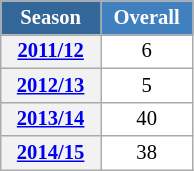<table class="wikitable" style="font-size:86%; text-align:center; border:grey solid 1px; border-collapse:collapse; background:#ffffff;">
<tr>
<th style="background-color:#369; color:white; width:60px;"> Season </th>
<th style="background-color:#4180be; color:white; width:55px;">Overall</th>
</tr>
<tr>
<th scope=row align=center><a href='#'>2011/12</a></th>
<td align=center>6</td>
</tr>
<tr>
<th scope=row align=center><a href='#'>2012/13</a></th>
<td align=center>5</td>
</tr>
<tr>
<th scope=row align=center><a href='#'>2013/14</a></th>
<td align=center>40</td>
</tr>
<tr>
<th scope=row align=center><a href='#'>2014/15</a></th>
<td align=center>38</td>
</tr>
</table>
